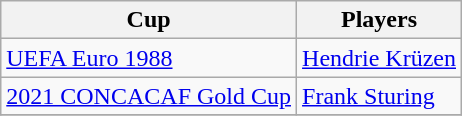<table class="wikitable" style="text-align: left">
<tr style="text-align: center">
<th>Cup</th>
<th>Players</th>
</tr>
<tr>
<td align="left"> <a href='#'>UEFA Euro 1988</a></td>
<td> <a href='#'>Hendrie Krüzen</a></td>
</tr>
<tr>
<td align="left"> <a href='#'>2021 CONCACAF Gold Cup</a></td>
<td> <a href='#'>Frank Sturing</a></td>
</tr>
<tr>
</tr>
</table>
